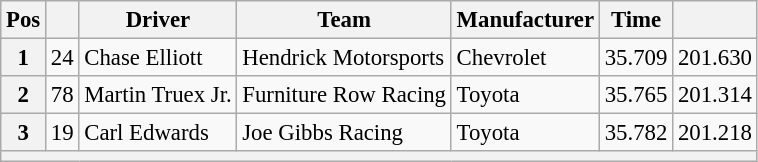<table class="wikitable" style="font-size:95%">
<tr>
<th>Pos</th>
<th></th>
<th>Driver</th>
<th>Team</th>
<th>Manufacturer</th>
<th>Time</th>
<th></th>
</tr>
<tr>
<th>1</th>
<td>24</td>
<td>Chase Elliott</td>
<td>Hendrick Motorsports</td>
<td>Chevrolet</td>
<td>35.709</td>
<td>201.630</td>
</tr>
<tr>
<th>2</th>
<td>78</td>
<td>Martin Truex Jr.</td>
<td>Furniture Row Racing</td>
<td>Toyota</td>
<td>35.765</td>
<td>201.314</td>
</tr>
<tr>
<th>3</th>
<td>19</td>
<td>Carl Edwards</td>
<td>Joe Gibbs Racing</td>
<td>Toyota</td>
<td>35.782</td>
<td>201.218</td>
</tr>
<tr>
<th colspan="7"></th>
</tr>
</table>
